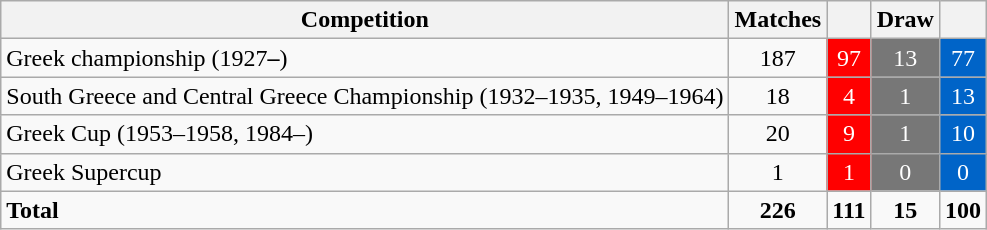<table class="wikitable">
<tr>
<th>Competition</th>
<th>Matches</th>
<th></th>
<th>Draw</th>
<th></th>
</tr>
<tr>
<td>Greek championship (1927<strong>–</strong>)</td>
<td align="center">187</td>
<td align="center" style="color:white;background:#ff0000">97</td>
<td align="center" style="color:white;background:#777777">13</td>
<td style="color:white;background: #0064C8" align="center">77</td>
</tr>
<tr>
<td>South Greece and Central Greece Championship (1932–1935, 1949–1964)</td>
<td align="center">18</td>
<td style="color:white;background:#ff0000" align="center">4</td>
<td align="center" style="color:white;background:#777777">1</td>
<td style="color:white;background: #0064C8" align="center">13</td>
</tr>
<tr>
<td>Greek Cup (1953–1958, 1984–)</td>
<td align="center">20</td>
<td align="center" style="color:white;background:#ff0000">9</td>
<td align="center" style="color:white;background:#777777">1</td>
<td style="color:white;background: #0064C8" align="center">10</td>
</tr>
<tr>
<td>Greek Supercup</td>
<td align="center">1</td>
<td align="center" style="color:white;background:#ff0000">1</td>
<td align="center" style="color:white;background:#777777">0</td>
<td style="color:white;background: #0064C8" align="center">0</td>
</tr>
<tr>
<td><strong>Total</strong></td>
<td align="center"><strong>226</strong></td>
<td align="center"><strong>111</strong></td>
<td align="center"><strong>15</strong></td>
<td align="center"><strong>100</strong></td>
</tr>
</table>
